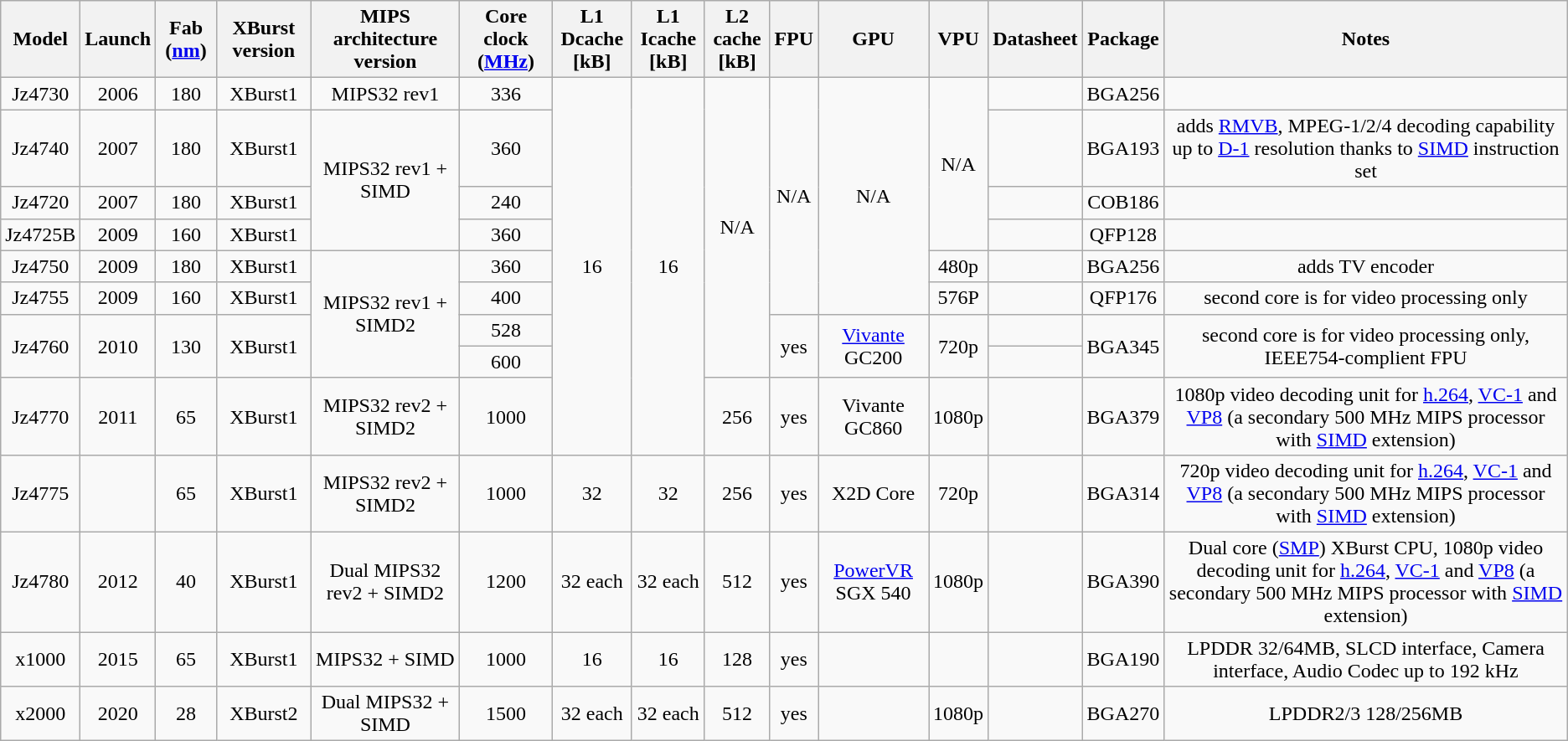<table class="wikitable" style="text-align: center">
<tr>
<th>Model</th>
<th>Launch</th>
<th>Fab (<a href='#'>nm</a>)</th>
<th>XBurst version</th>
<th>MIPS architecture version</th>
<th>Core clock (<a href='#'>MHz</a>)</th>
<th>L1 Dcache<br>[kB]</th>
<th>L1 Icache<br>[kB]</th>
<th>L2 cache<br>[kB]</th>
<th>FPU</th>
<th>GPU</th>
<th>VPU</th>
<th>Datasheet</th>
<th>Package</th>
<th>Notes</th>
</tr>
<tr>
<td>Jz4730</td>
<td>2006</td>
<td>180</td>
<td>XBurst1</td>
<td>MIPS32 rev1</td>
<td>336</td>
<td rowspan=9>16</td>
<td rowspan=9>16</td>
<td rowspan=8>N/A</td>
<td rowspan=6>N/A</td>
<td rowspan=6>N/A</td>
<td rowspan=4>N/A</td>
<td></td>
<td>BGA256</td>
<td></td>
</tr>
<tr>
<td>Jz4740</td>
<td>2007</td>
<td>180</td>
<td>XBurst1</td>
<td rowspan=3>MIPS32 rev1 + SIMD</td>
<td>360</td>
<td></td>
<td>BGA193</td>
<td>adds <a href='#'>RMVB</a>, MPEG-1/2/4 decoding capability up to <a href='#'>D-1</a> resolution thanks to <a href='#'>SIMD</a> instruction set</td>
</tr>
<tr>
<td>Jz4720</td>
<td>2007</td>
<td>180</td>
<td>XBurst1</td>
<td>240</td>
<td></td>
<td>COB186</td>
<td></td>
</tr>
<tr>
<td>Jz4725B</td>
<td>2009</td>
<td>160</td>
<td>XBurst1</td>
<td>360</td>
<td></td>
<td>QFP128</td>
<td></td>
</tr>
<tr>
<td>Jz4750</td>
<td>2009</td>
<td>180</td>
<td>XBurst1</td>
<td rowspan=4>MIPS32 rev1 + SIMD2</td>
<td>360</td>
<td>480p</td>
<td></td>
<td>BGA256</td>
<td>adds TV encoder</td>
</tr>
<tr>
<td>Jz4755</td>
<td>2009</td>
<td>160</td>
<td>XBurst1</td>
<td>400</td>
<td>576P</td>
<td></td>
<td>QFP176</td>
<td>second core is for video processing only</td>
</tr>
<tr>
<td rowspan=2>Jz4760</td>
<td rowspan=2>2010</td>
<td rowspan=2>130</td>
<td rowspan=2>XBurst1</td>
<td>528</td>
<td rowspan=2>yes</td>
<td rowspan=2><a href='#'>Vivante</a> GC200</td>
<td rowspan=2>720p</td>
<td></td>
<td rowspan=2>BGA345</td>
<td rowspan=2>second core is for video processing only, IEEE754-complient FPU</td>
</tr>
<tr>
<td>600</td>
<td></td>
</tr>
<tr>
<td>Jz4770</td>
<td>2011</td>
<td>65</td>
<td>XBurst1</td>
<td>MIPS32 rev2 + SIMD2</td>
<td>1000</td>
<td>256</td>
<td>yes</td>
<td>Vivante GC860</td>
<td>1080p</td>
<td></td>
<td>BGA379</td>
<td>1080p video decoding unit for <a href='#'>h.264</a>, <a href='#'>VC-1</a> and <a href='#'>VP8</a> (a secondary 500 MHz MIPS processor with <a href='#'>SIMD</a> extension)</td>
</tr>
<tr>
<td>Jz4775</td>
<td></td>
<td>65</td>
<td>XBurst1</td>
<td>MIPS32 rev2 + SIMD2</td>
<td>1000</td>
<td>32</td>
<td>32</td>
<td>256</td>
<td>yes</td>
<td>X2D Core</td>
<td>720p</td>
<td></td>
<td>BGA314</td>
<td>720p video decoding unit for <a href='#'>h.264</a>, <a href='#'>VC-1</a> and <a href='#'>VP8</a> (a secondary 500 MHz MIPS processor with <a href='#'>SIMD</a> extension)</td>
</tr>
<tr>
<td>Jz4780</td>
<td>2012</td>
<td>40</td>
<td>XBurst1</td>
<td>Dual MIPS32 rev2 + SIMD2</td>
<td>1200</td>
<td>32 each</td>
<td>32 each</td>
<td>512</td>
<td>yes</td>
<td><a href='#'>PowerVR</a> SGX 540</td>
<td>1080p</td>
<td></td>
<td>BGA390</td>
<td>Dual core (<a href='#'>SMP</a>) XBurst CPU, 1080p video decoding unit for <a href='#'>h.264</a>, <a href='#'>VC-1</a> and <a href='#'>VP8</a> (a secondary 500 MHz MIPS processor with <a href='#'>SIMD</a> extension)</td>
</tr>
<tr>
<td>x1000</td>
<td>2015</td>
<td>65</td>
<td>XBurst1</td>
<td>MIPS32 + SIMD</td>
<td>1000</td>
<td>16</td>
<td>16</td>
<td>128</td>
<td>yes</td>
<td></td>
<td></td>
<td></td>
<td>BGA190</td>
<td>LPDDR 32/64MB, SLCD interface, Camera interface, Audio Codec up to 192 kHz</td>
</tr>
<tr>
<td>x2000</td>
<td>2020</td>
<td>28</td>
<td>XBurst2</td>
<td>Dual MIPS32 + SIMD</td>
<td>1500</td>
<td>32 each</td>
<td>32 each</td>
<td>512</td>
<td>yes</td>
<td></td>
<td>1080p</td>
<td></td>
<td>BGA270</td>
<td>LPDDR2/3 128/256MB</td>
</tr>
</table>
